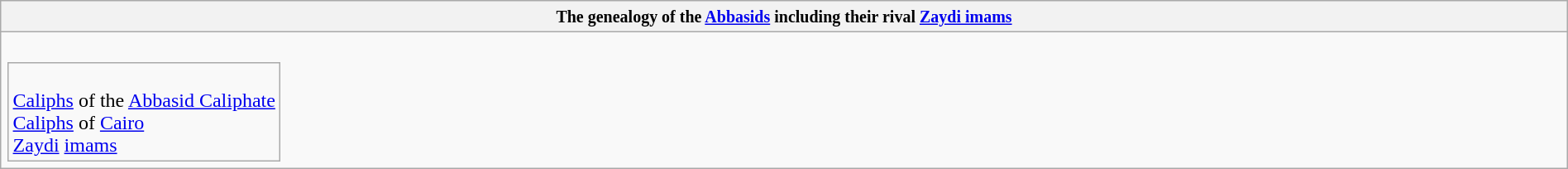<table class="wikitable collapsible collapsed" border="1" style="width:100%; text-align:center;">
<tr>
<th><small>The genealogy of the <a href='#'>Abbasids</a> including their rival <a href='#'>Zaydi imams</a> </small></th>
</tr>
<tr>
<td><br><table - style="vertical-align:top">
<tr>
<td colspan=100% style="text-align:left"><br> <a href='#'>Caliphs</a> of the <a href='#'>Abbasid Caliphate</a><br>
 <a href='#'>Caliphs</a> of <a href='#'>Cairo</a><br>
 <a href='#'>Zaydi</a> <a href='#'>imams</a></td>
</tr>
</table>





































































</td>
</tr>
</table>
